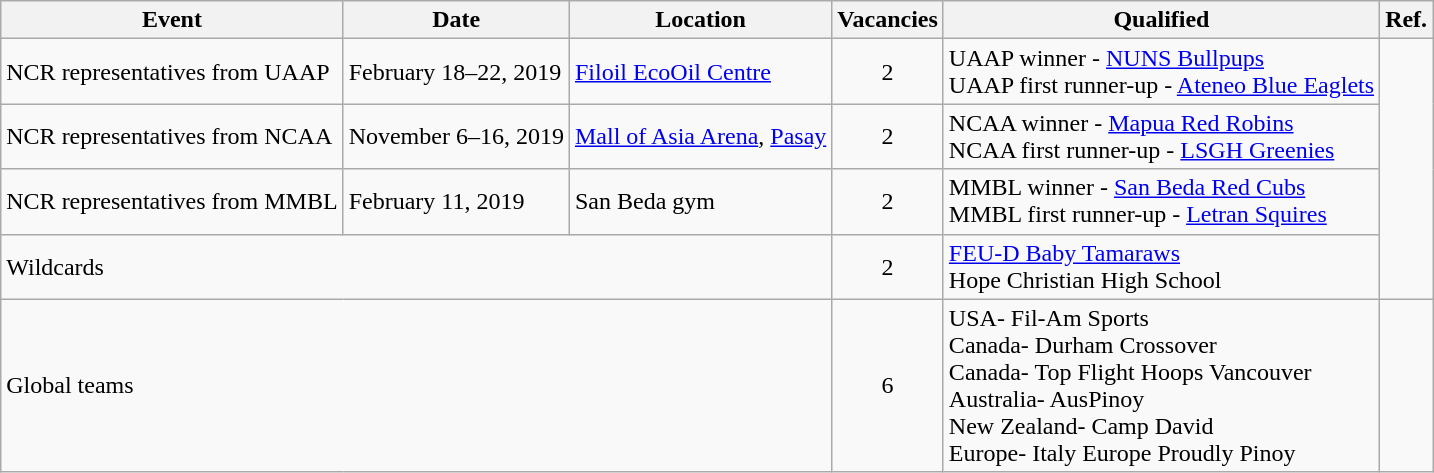<table class="wikitable">
<tr>
<th>Event</th>
<th>Date</th>
<th>Location</th>
<th>Vacancies</th>
<th>Qualified</th>
<th>Ref.</th>
</tr>
<tr>
<td>NCR representatives from UAAP</td>
<td>February 18–22, 2019</td>
<td><a href='#'>Filoil EcoOil Centre</a></td>
<td align="center">2</td>
<td>UAAP winner - <a href='#'>NUNS Bullpups</a><br>UAAP first runner-up - <a href='#'>Ateneo Blue Eaglets</a></td>
<td rowspan="4"></td>
</tr>
<tr>
<td>NCR representatives from NCAA</td>
<td>November 6–16, 2019</td>
<td><a href='#'>Mall of Asia Arena</a>, <a href='#'>Pasay</a></td>
<td align="center">2</td>
<td>NCAA winner - <a href='#'>Mapua Red Robins</a><br>NCAA first runner-up - <a href='#'>LSGH Greenies</a></td>
</tr>
<tr>
<td>NCR representatives from MMBL</td>
<td>February 11, 2019</td>
<td>San Beda gym</td>
<td align="center">2</td>
<td>MMBL winner - <a href='#'>San Beda Red Cubs</a><br>MMBL first runner-up - <a href='#'>Letran Squires</a></td>
</tr>
<tr>
<td colspan="3">Wildcards</td>
<td align="center">2</td>
<td><a href='#'>FEU-D Baby Tamaraws</a><br>Hope Christian High School</td>
</tr>
<tr>
<td colspan="3">Global teams</td>
<td align="center">6</td>
<td>USA- Fil-Am Sports<br>Canada- Durham Crossover<br>Canada- Top Flight Hoops Vancouver<br>Australia- AusPinoy<br>New Zealand- Camp David<br>Europe- Italy Europe Proudly Pinoy</td>
<td></td>
</tr>
</table>
